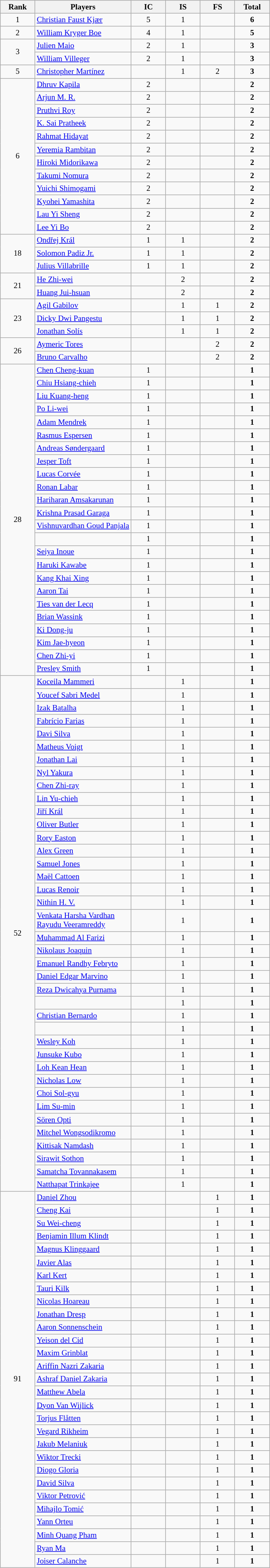<table class="wikitable" style="font-size:80%; text-align:center">
<tr>
<th width="50">Rank</th>
<th width="150">Players</th>
<th width="50">IC</th>
<th width="50">IS</th>
<th width="50">FS</th>
<th width="50">Total</th>
</tr>
<tr>
<td>1</td>
<td align="left"> <a href='#'>Christian Faust Kjær</a></td>
<td>5</td>
<td>1</td>
<td></td>
<td><strong>6</strong></td>
</tr>
<tr>
<td>2</td>
<td align="left"> <a href='#'>William Kryger Boe</a></td>
<td>4</td>
<td>1</td>
<td></td>
<td><strong>5</strong></td>
</tr>
<tr>
<td rowspan="2">3</td>
<td align="left"> <a href='#'>Julien Maio</a></td>
<td>2</td>
<td>1</td>
<td></td>
<td><strong>3</strong></td>
</tr>
<tr>
<td align="left"> <a href='#'>William Villeger</a></td>
<td>2</td>
<td>1</td>
<td></td>
<td><strong>3</strong></td>
</tr>
<tr>
<td>5</td>
<td align="left"> <a href='#'>Christopher Martínez</a></td>
<td></td>
<td>1</td>
<td>2</td>
<td><strong>3</strong></td>
</tr>
<tr>
<td rowspan="12">6</td>
<td align="left"> <a href='#'>Dhruv Kapila</a></td>
<td>2</td>
<td></td>
<td></td>
<td><strong>2</strong></td>
</tr>
<tr>
<td align="left"> <a href='#'>Arjun M. R.</a></td>
<td>2</td>
<td></td>
<td></td>
<td><strong>2</strong></td>
</tr>
<tr>
<td align="left"> <a href='#'>Pruthvi Roy</a></td>
<td>2</td>
<td></td>
<td></td>
<td><strong>2</strong></td>
</tr>
<tr>
<td align="left"> <a href='#'>K. Sai Pratheek</a></td>
<td>2</td>
<td></td>
<td></td>
<td><strong>2</strong></td>
</tr>
<tr>
<td align="left"> <a href='#'>Rahmat Hidayat</a></td>
<td>2</td>
<td></td>
<td></td>
<td><strong>2</strong></td>
</tr>
<tr>
<td align="left"> <a href='#'>Yeremia Rambitan</a></td>
<td>2</td>
<td></td>
<td></td>
<td><strong>2</strong></td>
</tr>
<tr>
<td align="left"> <a href='#'>Hiroki Midorikawa</a></td>
<td>2</td>
<td></td>
<td></td>
<td><strong>2</strong></td>
</tr>
<tr>
<td align="left"> <a href='#'>Takumi Nomura</a></td>
<td>2</td>
<td></td>
<td></td>
<td><strong>2</strong></td>
</tr>
<tr>
<td align="left"> <a href='#'>Yuichi Shimogami</a></td>
<td>2</td>
<td></td>
<td></td>
<td><strong>2</strong></td>
</tr>
<tr>
<td align="left"> <a href='#'>Kyohei Yamashita</a></td>
<td>2</td>
<td></td>
<td></td>
<td><strong>2</strong></td>
</tr>
<tr>
<td align="left"> <a href='#'>Lau Yi Sheng</a></td>
<td>2</td>
<td></td>
<td></td>
<td><strong>2</strong></td>
</tr>
<tr>
<td align="left"> <a href='#'>Lee Yi Bo</a></td>
<td>2</td>
<td></td>
<td></td>
<td><strong>2</strong></td>
</tr>
<tr>
<td rowspan="3">18</td>
<td align="left"> <a href='#'>Ondřej Král</a></td>
<td>1</td>
<td>1</td>
<td></td>
<td><strong>2</strong></td>
</tr>
<tr>
<td align="left"> <a href='#'>Solomon Padiz Jr.</a></td>
<td>1</td>
<td>1</td>
<td></td>
<td><strong>2</strong></td>
</tr>
<tr>
<td align="left"> <a href='#'>Julius Villabrille</a></td>
<td>1</td>
<td>1</td>
<td></td>
<td><strong>2</strong></td>
</tr>
<tr>
<td rowspan="2">21</td>
<td align="left"> <a href='#'>He Zhi-wei</a></td>
<td></td>
<td>2</td>
<td></td>
<td><strong>2</strong></td>
</tr>
<tr>
<td align="left"> <a href='#'>Huang Jui-hsuan</a></td>
<td></td>
<td>2</td>
<td></td>
<td><strong>2</strong></td>
</tr>
<tr>
<td rowspan="3">23</td>
<td align="left"> <a href='#'>Agil Gabilov</a></td>
<td></td>
<td>1</td>
<td>1</td>
<td><strong>2</strong></td>
</tr>
<tr>
<td align="left"> <a href='#'>Dicky Dwi Pangestu</a></td>
<td></td>
<td>1</td>
<td>1</td>
<td><strong>2</strong></td>
</tr>
<tr>
<td align="left"> <a href='#'>Jonathan Solís</a></td>
<td></td>
<td>1</td>
<td>1</td>
<td><strong>2</strong></td>
</tr>
<tr>
<td rowspan="2">26</td>
<td align="left"> <a href='#'>Aymeric Tores</a></td>
<td></td>
<td></td>
<td>2</td>
<td><strong>2</strong></td>
</tr>
<tr>
<td align="left"> <a href='#'>Bruno Carvalho</a></td>
<td></td>
<td></td>
<td>2</td>
<td><strong>2</strong></td>
</tr>
<tr>
<td rowspan="24">28</td>
<td align="left"> <a href='#'>Chen Cheng-kuan</a></td>
<td>1</td>
<td></td>
<td></td>
<td><strong>1</strong></td>
</tr>
<tr>
<td align="left"> <a href='#'>Chiu Hsiang-chieh</a></td>
<td>1</td>
<td></td>
<td></td>
<td><strong>1</strong></td>
</tr>
<tr>
<td align="left"> <a href='#'>Liu Kuang-heng</a></td>
<td>1</td>
<td></td>
<td></td>
<td><strong>1</strong></td>
</tr>
<tr>
<td align="left"> <a href='#'>Po Li-wei</a></td>
<td>1</td>
<td></td>
<td></td>
<td><strong>1</strong></td>
</tr>
<tr>
<td align="left"> <a href='#'>Adam Mendrek</a></td>
<td>1</td>
<td></td>
<td></td>
<td><strong>1</strong></td>
</tr>
<tr>
<td align="left"> <a href='#'>Rasmus Espersen</a></td>
<td>1</td>
<td></td>
<td></td>
<td><strong>1</strong></td>
</tr>
<tr>
<td align="left"> <a href='#'>Andreas Søndergaard</a></td>
<td>1</td>
<td></td>
<td></td>
<td><strong>1</strong></td>
</tr>
<tr>
<td align="left"> <a href='#'>Jesper Toft</a></td>
<td>1</td>
<td></td>
<td></td>
<td><strong>1</strong></td>
</tr>
<tr>
<td align="left"> <a href='#'>Lucas Corvée</a></td>
<td>1</td>
<td></td>
<td></td>
<td><strong>1</strong></td>
</tr>
<tr>
<td align="left"> <a href='#'>Ronan Labar</a></td>
<td>1</td>
<td></td>
<td></td>
<td><strong>1</strong></td>
</tr>
<tr>
<td align="left"> <a href='#'>Hariharan Amsakarunan</a></td>
<td>1</td>
<td></td>
<td></td>
<td><strong>1</strong></td>
</tr>
<tr>
<td align="left"> <a href='#'>Krishna Prasad Garaga</a></td>
<td>1</td>
<td></td>
<td></td>
<td><strong>1</strong></td>
</tr>
<tr>
<td align="left"> <a href='#'>Vishnuvardhan Goud Panjala</a></td>
<td>1</td>
<td></td>
<td></td>
<td><strong>1</strong></td>
</tr>
<tr>
<td align="left"></td>
<td>1</td>
<td></td>
<td></td>
<td><strong>1</strong></td>
</tr>
<tr>
<td align="left"> <a href='#'>Seiya Inoue</a></td>
<td>1</td>
<td></td>
<td></td>
<td><strong>1</strong></td>
</tr>
<tr>
<td align="left"> <a href='#'>Haruki Kawabe</a></td>
<td>1</td>
<td></td>
<td></td>
<td><strong>1</strong></td>
</tr>
<tr>
<td align="left"> <a href='#'>Kang Khai Xing</a></td>
<td>1</td>
<td></td>
<td></td>
<td><strong>1</strong></td>
</tr>
<tr>
<td align="left"> <a href='#'>Aaron Tai</a></td>
<td>1</td>
<td></td>
<td></td>
<td><strong>1</strong></td>
</tr>
<tr>
<td align="left"> <a href='#'>Ties van der Lecq</a></td>
<td>1</td>
<td></td>
<td></td>
<td><strong>1</strong></td>
</tr>
<tr>
<td align="left"> <a href='#'>Brian Wassink</a></td>
<td>1</td>
<td></td>
<td></td>
<td><strong>1</strong></td>
</tr>
<tr>
<td align="left"> <a href='#'>Ki Dong-ju</a></td>
<td>1</td>
<td></td>
<td></td>
<td><strong>1</strong></td>
</tr>
<tr>
<td align="left"> <a href='#'>Kim Jae-hyeon</a></td>
<td>1</td>
<td></td>
<td></td>
<td><strong>1</strong></td>
</tr>
<tr>
<td align="left"> <a href='#'>Chen Zhi-yi</a></td>
<td>1</td>
<td></td>
<td></td>
<td><strong>1</strong></td>
</tr>
<tr>
<td align="left"> <a href='#'>Presley Smith</a></td>
<td>1</td>
<td></td>
<td></td>
<td><strong>1</strong></td>
</tr>
<tr>
<td rowspan="39">52</td>
<td align="left"> <a href='#'>Koceila Mammeri</a></td>
<td></td>
<td>1</td>
<td></td>
<td><strong>1</strong></td>
</tr>
<tr>
<td align="left"> <a href='#'>Youcef Sabri Medel</a></td>
<td></td>
<td>1</td>
<td></td>
<td><strong>1</strong></td>
</tr>
<tr>
<td align="left"> <a href='#'>Izak Batalha</a></td>
<td></td>
<td>1</td>
<td></td>
<td><strong>1</strong></td>
</tr>
<tr>
<td align="left"> <a href='#'>Fabrício Farias</a></td>
<td></td>
<td>1</td>
<td></td>
<td><strong>1</strong></td>
</tr>
<tr>
<td align="left"> <a href='#'>Davi Silva</a></td>
<td></td>
<td>1</td>
<td></td>
<td><strong>1</strong></td>
</tr>
<tr>
<td align="left"> <a href='#'>Matheus Voigt</a></td>
<td></td>
<td>1</td>
<td></td>
<td><strong>1</strong></td>
</tr>
<tr>
<td align="left"> <a href='#'>Jonathan Lai</a></td>
<td></td>
<td>1</td>
<td></td>
<td><strong>1</strong></td>
</tr>
<tr>
<td align="left"> <a href='#'>Nyl Yakura</a></td>
<td></td>
<td>1</td>
<td></td>
<td><strong>1</strong></td>
</tr>
<tr>
<td align="left"> <a href='#'>Chen Zhi-ray</a></td>
<td></td>
<td>1</td>
<td></td>
<td><strong>1</strong></td>
</tr>
<tr>
<td align="left"> <a href='#'>Lin Yu-chieh</a></td>
<td></td>
<td>1</td>
<td></td>
<td><strong>1</strong></td>
</tr>
<tr>
<td align="left"> <a href='#'>Jiří Král</a></td>
<td></td>
<td>1</td>
<td></td>
<td><strong>1</strong></td>
</tr>
<tr>
<td align="left"> <a href='#'>Oliver Butler</a></td>
<td></td>
<td>1</td>
<td></td>
<td><strong>1</strong></td>
</tr>
<tr>
<td align="left"> <a href='#'>Rory Easton</a></td>
<td></td>
<td>1</td>
<td></td>
<td><strong>1</strong></td>
</tr>
<tr>
<td align="left"> <a href='#'>Alex Green</a></td>
<td></td>
<td>1</td>
<td></td>
<td><strong>1</strong></td>
</tr>
<tr>
<td align="left"> <a href='#'>Samuel Jones</a></td>
<td></td>
<td>1</td>
<td></td>
<td><strong>1</strong></td>
</tr>
<tr>
<td align="left"> <a href='#'>Maël Cattoen</a></td>
<td></td>
<td>1</td>
<td></td>
<td><strong>1</strong></td>
</tr>
<tr>
<td align="left"> <a href='#'>Lucas Renoir</a></td>
<td></td>
<td>1</td>
<td></td>
<td><strong>1</strong></td>
</tr>
<tr>
<td align="left"> <a href='#'>Nithin H. V.</a></td>
<td></td>
<td>1</td>
<td></td>
<td><strong>1</strong></td>
</tr>
<tr>
<td align="left"> <a href='#'>Venkata Harsha Vardhan Rayudu Veeramreddy</a></td>
<td></td>
<td>1</td>
<td></td>
<td><strong>1</strong></td>
</tr>
<tr>
<td align="left"> <a href='#'>Muhammad Al Farizi</a></td>
<td></td>
<td>1</td>
<td></td>
<td><strong>1</strong></td>
</tr>
<tr>
<td align="left"> <a href='#'>Nikolaus Joaquin</a></td>
<td></td>
<td>1</td>
<td></td>
<td><strong>1</strong></td>
</tr>
<tr>
<td align="left"> <a href='#'>Emanuel Randhy Febryto</a></td>
<td></td>
<td>1</td>
<td></td>
<td><strong>1</strong></td>
</tr>
<tr>
<td align="left"> <a href='#'>Daniel Edgar Marvino</a></td>
<td></td>
<td>1</td>
<td></td>
<td><strong>1</strong></td>
</tr>
<tr>
<td align="left"> <a href='#'>Reza Dwicahya Purnama</a></td>
<td></td>
<td>1</td>
<td></td>
<td><strong>1</strong></td>
</tr>
<tr>
<td align="left"></td>
<td></td>
<td>1</td>
<td></td>
<td><strong>1</strong></td>
</tr>
<tr>
<td align="left"> <a href='#'>Christian Bernardo</a></td>
<td></td>
<td>1</td>
<td></td>
<td><strong>1</strong></td>
</tr>
<tr>
<td align="left"></td>
<td></td>
<td>1</td>
<td></td>
<td><strong>1</strong></td>
</tr>
<tr>
<td align="left"> <a href='#'>Wesley Koh</a></td>
<td></td>
<td>1</td>
<td></td>
<td><strong>1</strong></td>
</tr>
<tr>
<td align="left"> <a href='#'>Junsuke Kubo</a></td>
<td></td>
<td>1</td>
<td></td>
<td><strong>1</strong></td>
</tr>
<tr>
<td align="left"> <a href='#'>Loh Kean Hean</a></td>
<td></td>
<td>1</td>
<td></td>
<td><strong>1</strong></td>
</tr>
<tr>
<td align="left"> <a href='#'>Nicholas Low</a></td>
<td></td>
<td>1</td>
<td></td>
<td><strong>1</strong></td>
</tr>
<tr>
<td align="left"> <a href='#'>Choi Sol-gyu</a></td>
<td></td>
<td>1</td>
<td></td>
<td><strong>1</strong></td>
</tr>
<tr>
<td align="left"> <a href='#'>Lim Su-min</a></td>
<td></td>
<td>1</td>
<td></td>
<td><strong>1</strong></td>
</tr>
<tr>
<td align="left"> <a href='#'>Sören Opti</a></td>
<td></td>
<td>1</td>
<td></td>
<td><strong>1</strong></td>
</tr>
<tr>
<td align="left"> <a href='#'>Mitchel Wongsodikromo</a></td>
<td></td>
<td>1</td>
<td></td>
<td><strong>1</strong></td>
</tr>
<tr>
<td align="left"> <a href='#'>Kittisak Namdash</a></td>
<td></td>
<td>1</td>
<td></td>
<td><strong>1</strong></td>
</tr>
<tr>
<td align="left"> <a href='#'>Sirawit Sothon</a></td>
<td></td>
<td>1</td>
<td></td>
<td><strong>1</strong></td>
</tr>
<tr>
<td align="left"> <a href='#'>Samatcha Tovannakasem</a></td>
<td></td>
<td>1</td>
<td></td>
<td><strong>1</strong></td>
</tr>
<tr>
<td align="left"> <a href='#'>Natthapat Trinkajee</a></td>
<td></td>
<td>1</td>
<td></td>
<td><strong>1</strong></td>
</tr>
<tr>
<td rowspan="29">91</td>
<td align="left"> <a href='#'>Daniel Zhou</a></td>
<td></td>
<td></td>
<td>1</td>
<td><strong>1</strong></td>
</tr>
<tr>
<td align="left"> <a href='#'>Cheng Kai</a></td>
<td></td>
<td></td>
<td>1</td>
<td><strong>1</strong></td>
</tr>
<tr>
<td align="left"> <a href='#'>Su Wei-cheng</a></td>
<td></td>
<td></td>
<td>1</td>
<td><strong>1</strong></td>
</tr>
<tr>
<td align="left"> <a href='#'>Benjamin Illum Klindt</a></td>
<td></td>
<td></td>
<td>1</td>
<td><strong>1</strong></td>
</tr>
<tr>
<td align="left"> <a href='#'>Magnus Klinggaard</a></td>
<td></td>
<td></td>
<td>1</td>
<td><strong>1</strong></td>
</tr>
<tr>
<td align="left"> <a href='#'>Javier Alas</a></td>
<td></td>
<td></td>
<td>1</td>
<td><strong>1</strong></td>
</tr>
<tr>
<td align="left"> <a href='#'>Karl Kert</a></td>
<td></td>
<td></td>
<td>1</td>
<td><strong>1</strong></td>
</tr>
<tr>
<td align="left"> <a href='#'>Tauri Kilk</a></td>
<td></td>
<td></td>
<td>1</td>
<td><strong>1</strong></td>
</tr>
<tr>
<td align="left"> <a href='#'>Nicolas Hoareau</a></td>
<td></td>
<td></td>
<td>1</td>
<td><strong>1</strong></td>
</tr>
<tr>
<td align="left"> <a href='#'>Jonathan Dresp</a></td>
<td></td>
<td></td>
<td>1</td>
<td><strong>1</strong></td>
</tr>
<tr>
<td align="left"> <a href='#'>Aaron Sonnenschein</a></td>
<td></td>
<td></td>
<td>1</td>
<td><strong>1</strong></td>
</tr>
<tr>
<td align="left"> <a href='#'>Yeison del Cid</a></td>
<td></td>
<td></td>
<td>1</td>
<td><strong>1</strong></td>
</tr>
<tr>
<td align="left"> <a href='#'>Maxim Grinblat</a></td>
<td></td>
<td></td>
<td>1</td>
<td><strong>1</strong></td>
</tr>
<tr>
<td align="left"> <a href='#'>Ariffin Nazri Zakaria</a></td>
<td></td>
<td></td>
<td>1</td>
<td><strong>1</strong></td>
</tr>
<tr>
<td align="left"> <a href='#'>Ashraf Daniel Zakaria</a></td>
<td></td>
<td></td>
<td>1</td>
<td><strong>1</strong></td>
</tr>
<tr>
<td align="left"> <a href='#'>Matthew Abela</a></td>
<td></td>
<td></td>
<td>1</td>
<td><strong>1</strong></td>
</tr>
<tr>
<td align="left"> <a href='#'>Dyon Van Wijlick</a></td>
<td></td>
<td></td>
<td>1</td>
<td><strong>1</strong></td>
</tr>
<tr>
<td align="left"> <a href='#'>Torjus Flåtten</a></td>
<td></td>
<td></td>
<td>1</td>
<td><strong>1</strong></td>
</tr>
<tr>
<td align="left"> <a href='#'>Vegard Rikheim</a></td>
<td></td>
<td></td>
<td>1</td>
<td><strong>1</strong></td>
</tr>
<tr>
<td align="left"> <a href='#'>Jakub Melaniuk</a></td>
<td></td>
<td></td>
<td>1</td>
<td><strong>1</strong></td>
</tr>
<tr>
<td align="left"> <a href='#'>Wiktor Trecki</a></td>
<td></td>
<td></td>
<td>1</td>
<td><strong>1</strong></td>
</tr>
<tr>
<td align="left"> <a href='#'>Diogo Gloria</a></td>
<td></td>
<td></td>
<td>1</td>
<td><strong>1</strong></td>
</tr>
<tr>
<td align="left"> <a href='#'>David Silva</a></td>
<td></td>
<td></td>
<td>1</td>
<td><strong>1</strong></td>
</tr>
<tr>
<td align="left"> <a href='#'>Viktor Petrović</a></td>
<td></td>
<td></td>
<td>1</td>
<td><strong>1</strong></td>
</tr>
<tr>
<td align="left"> <a href='#'>Mihajlo Tomić</a></td>
<td></td>
<td></td>
<td>1</td>
<td><strong>1</strong></td>
</tr>
<tr>
<td align="left"> <a href='#'>Yann Orteu</a></td>
<td></td>
<td></td>
<td>1</td>
<td><strong>1</strong></td>
</tr>
<tr>
<td align="left"> <a href='#'>Minh Quang Pham</a></td>
<td></td>
<td></td>
<td>1</td>
<td><strong>1</strong></td>
</tr>
<tr>
<td align="left"> <a href='#'>Ryan Ma</a></td>
<td></td>
<td></td>
<td>1</td>
<td><strong>1</strong></td>
</tr>
<tr>
<td align="left"> <a href='#'>Joiser Calanche</a></td>
<td></td>
<td></td>
<td>1</td>
<td><strong>1</strong></td>
</tr>
</table>
